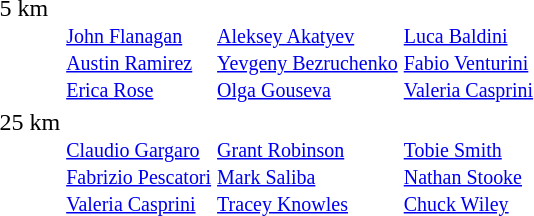<table>
<tr valign="top">
<td>5 km</td>
<td><br><small><a href='#'>John Flanagan</a><br><a href='#'>Austin Ramirez</a><br><a href='#'>Erica Rose</a></small></td>
<td><br><small><a href='#'>Aleksey Akatyev</a><br><a href='#'>Yevgeny Bezruchenko</a><br><a href='#'>Olga Gouseva</a></small></td>
<td><br><small><a href='#'>Luca Baldini</a><br><a href='#'>Fabio Venturini</a><br><a href='#'>Valeria Casprini</a></small></td>
</tr>
<tr valign="top">
<td>25 km</td>
<td><br><small><a href='#'>Claudio Gargaro</a><br><a href='#'>Fabrizio Pescatori</a><br><a href='#'>Valeria Casprini</a></small></td>
<td><br><small><a href='#'>Grant Robinson</a><br><a href='#'>Mark Saliba</a><br><a href='#'>Tracey Knowles</a></small></td>
<td><br><small><a href='#'>Tobie Smith</a><br><a href='#'>Nathan Stooke</a><br><a href='#'>Chuck Wiley</a></small></td>
</tr>
</table>
